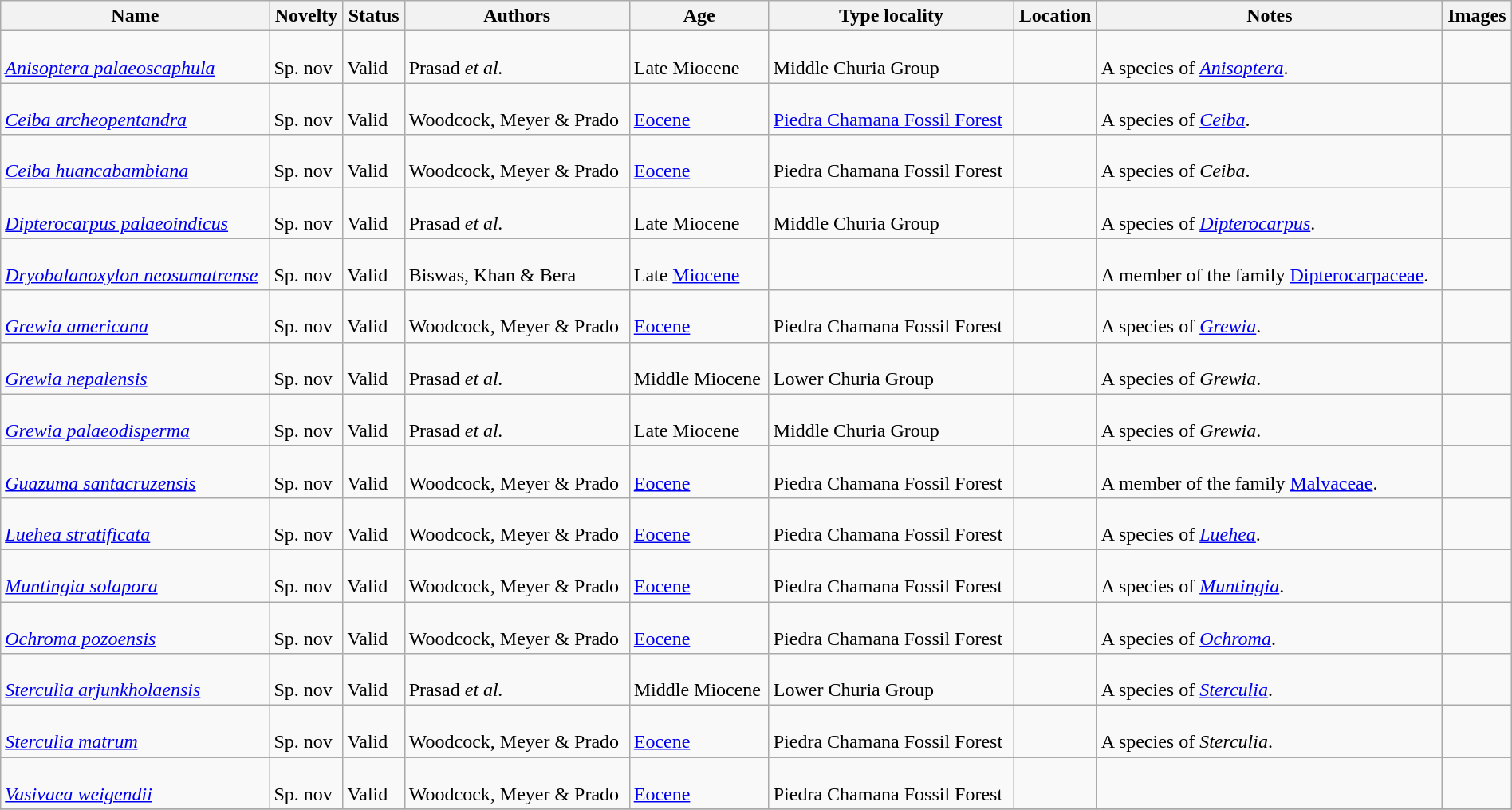<table class="wikitable sortable" align="center" width="100%">
<tr>
<th>Name</th>
<th>Novelty</th>
<th>Status</th>
<th>Authors</th>
<th>Age</th>
<th>Type locality</th>
<th>Location</th>
<th>Notes</th>
<th>Images</th>
</tr>
<tr>
<td><br><em><a href='#'>Anisoptera palaeoscaphula</a></em></td>
<td><br>Sp. nov</td>
<td><br>Valid</td>
<td><br>Prasad <em>et al.</em></td>
<td><br>Late Miocene</td>
<td><br>Middle Churia Group</td>
<td><br></td>
<td><br>A species of <em><a href='#'>Anisoptera</a></em>.</td>
<td></td>
</tr>
<tr>
<td><br><em><a href='#'>Ceiba archeopentandra</a></em></td>
<td><br>Sp. nov</td>
<td><br>Valid</td>
<td><br>Woodcock, Meyer & Prado</td>
<td><br><a href='#'>Eocene</a></td>
<td><br><a href='#'>Piedra Chamana Fossil Forest</a></td>
<td><br></td>
<td><br>A species of <em><a href='#'>Ceiba</a></em>.</td>
<td></td>
</tr>
<tr>
<td><br><em><a href='#'>Ceiba huancabambiana</a></em></td>
<td><br>Sp. nov</td>
<td><br>Valid</td>
<td><br>Woodcock, Meyer & Prado</td>
<td><br><a href='#'>Eocene</a></td>
<td><br>Piedra Chamana Fossil Forest</td>
<td><br></td>
<td><br>A species of <em>Ceiba</em>.</td>
<td></td>
</tr>
<tr>
<td><br><em><a href='#'>Dipterocarpus palaeoindicus</a></em></td>
<td><br>Sp. nov</td>
<td><br>Valid</td>
<td><br>Prasad <em>et al.</em></td>
<td><br>Late Miocene</td>
<td><br>Middle Churia Group</td>
<td><br></td>
<td><br>A species of <em><a href='#'>Dipterocarpus</a></em>.</td>
<td></td>
</tr>
<tr>
<td><br><em><a href='#'>Dryobalanoxylon neosumatrense</a></em></td>
<td><br>Sp. nov</td>
<td><br>Valid</td>
<td><br>Biswas, Khan & Bera</td>
<td><br>Late <a href='#'>Miocene</a></td>
<td></td>
<td><br></td>
<td><br>A member of the family <a href='#'>Dipterocarpaceae</a>.</td>
<td></td>
</tr>
<tr>
<td><br><em><a href='#'>Grewia americana</a></em></td>
<td><br>Sp. nov</td>
<td><br>Valid</td>
<td><br>Woodcock, Meyer & Prado</td>
<td><br><a href='#'>Eocene</a></td>
<td><br>Piedra Chamana Fossil Forest</td>
<td><br></td>
<td><br>A species of <em><a href='#'>Grewia</a></em>.</td>
<td></td>
</tr>
<tr>
<td><br><em><a href='#'>Grewia nepalensis</a></em></td>
<td><br>Sp. nov</td>
<td><br>Valid</td>
<td><br>Prasad <em>et al.</em></td>
<td><br>Middle Miocene</td>
<td><br>Lower Churia Group</td>
<td><br></td>
<td><br>A species of <em>Grewia</em>.</td>
<td></td>
</tr>
<tr>
<td><br><em><a href='#'>Grewia palaeodisperma</a></em></td>
<td><br>Sp. nov</td>
<td><br>Valid</td>
<td><br>Prasad <em>et al.</em></td>
<td><br>Late Miocene</td>
<td><br>Middle Churia Group</td>
<td><br></td>
<td><br>A species of <em>Grewia</em>.</td>
<td></td>
</tr>
<tr>
<td><br><em><a href='#'>Guazuma santacruzensis</a></em></td>
<td><br>Sp. nov</td>
<td><br>Valid</td>
<td><br>Woodcock, Meyer & Prado</td>
<td><br><a href='#'>Eocene</a></td>
<td><br>Piedra Chamana Fossil Forest</td>
<td><br></td>
<td><br>A member of the family <a href='#'>Malvaceae</a>.</td>
<td></td>
</tr>
<tr>
<td><br><em><a href='#'>Luehea stratificata</a></em></td>
<td><br>Sp. nov</td>
<td><br>Valid</td>
<td><br>Woodcock, Meyer & Prado</td>
<td><br><a href='#'>Eocene</a></td>
<td><br>Piedra Chamana Fossil Forest</td>
<td><br></td>
<td><br>A species of <em><a href='#'>Luehea</a></em>.</td>
<td></td>
</tr>
<tr>
<td><br><em><a href='#'>Muntingia solapora</a></em></td>
<td><br>Sp. nov</td>
<td><br>Valid</td>
<td><br>Woodcock, Meyer & Prado</td>
<td><br><a href='#'>Eocene</a></td>
<td><br>Piedra Chamana Fossil Forest</td>
<td><br></td>
<td><br>A species of <em><a href='#'>Muntingia</a></em>.</td>
<td></td>
</tr>
<tr>
<td><br><em><a href='#'>Ochroma pozoensis</a></em></td>
<td><br>Sp. nov</td>
<td><br>Valid</td>
<td><br>Woodcock, Meyer & Prado</td>
<td><br><a href='#'>Eocene</a></td>
<td><br>Piedra Chamana Fossil Forest</td>
<td><br></td>
<td><br>A species of <em><a href='#'>Ochroma</a></em>.</td>
<td></td>
</tr>
<tr>
<td><br><em><a href='#'>Sterculia arjunkholaensis</a></em></td>
<td><br>Sp. nov</td>
<td><br>Valid</td>
<td><br>Prasad <em>et al.</em></td>
<td><br>Middle Miocene</td>
<td><br>Lower Churia Group</td>
<td><br></td>
<td><br>A species of <em><a href='#'>Sterculia</a></em>.</td>
<td></td>
</tr>
<tr>
<td><br><em><a href='#'>Sterculia matrum</a></em></td>
<td><br>Sp. nov</td>
<td><br>Valid</td>
<td><br>Woodcock, Meyer & Prado</td>
<td><br><a href='#'>Eocene</a></td>
<td><br>Piedra Chamana Fossil Forest</td>
<td><br></td>
<td><br>A species of <em>Sterculia</em>.</td>
<td></td>
</tr>
<tr>
<td><br><em><a href='#'>Vasivaea weigendii</a></em></td>
<td><br>Sp. nov</td>
<td><br>Valid</td>
<td><br>Woodcock, Meyer & Prado</td>
<td><br><a href='#'>Eocene</a></td>
<td><br>Piedra Chamana Fossil Forest</td>
<td><br></td>
<td></td>
<td></td>
</tr>
<tr>
</tr>
</table>
